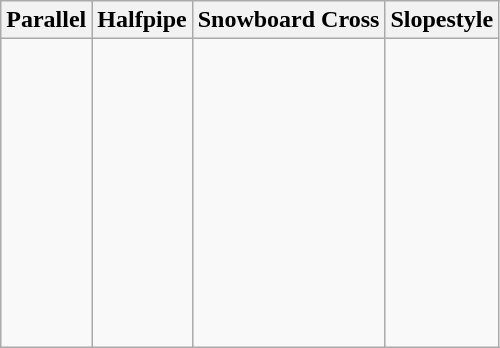<table class="wikitable">
<tr>
<th>Parallel</th>
<th>Halfpipe</th>
<th>Snowboard Cross</th>
<th>Slopestyle</th>
</tr>
<tr>
<td valign="top"><s><br></s><br><strong></strong><br><strong></strong><br><s></s><br><strong></strong><br><br><br><br><br><br></td>
<td valign="top"><br><br><br><br><br><br><br><br><br><br><br></td>
<td valign="top"><strong></strong><br><s><br></s><br><strong></strong><br><br><br><br><br><br><br><br></td>
<td valign="top"><strong></strong><br><br><br><br><br><br><br><br><br><br><br></td>
</tr>
</table>
